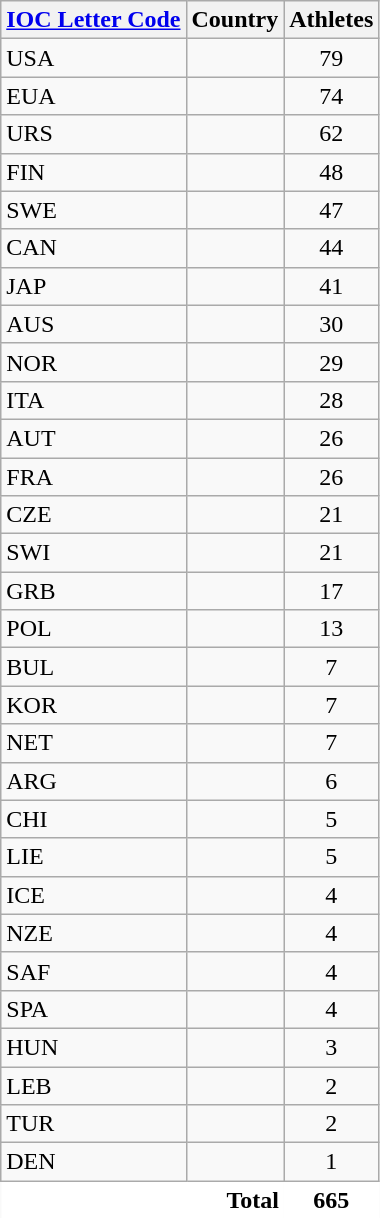<table class="wikitable collapsible collapsed sortable" style="border:0;">
<tr>
<th><a href='#'>IOC Letter Code</a></th>
<th>Country</th>
<th>Athletes</th>
</tr>
<tr>
<td>USA</td>
<td></td>
<td align=center>79</td>
</tr>
<tr>
<td>EUA</td>
<td></td>
<td align=center>74</td>
</tr>
<tr>
<td>URS</td>
<td></td>
<td align=center>62</td>
</tr>
<tr>
<td>FIN</td>
<td></td>
<td align=center>48</td>
</tr>
<tr>
<td>SWE</td>
<td></td>
<td align=center>47</td>
</tr>
<tr>
<td>CAN</td>
<td></td>
<td align=center>44</td>
</tr>
<tr>
<td>JAP</td>
<td></td>
<td align=center>41</td>
</tr>
<tr>
<td>AUS</td>
<td></td>
<td align=center>30</td>
</tr>
<tr>
<td>NOR</td>
<td></td>
<td align=center>29</td>
</tr>
<tr>
<td>ITA</td>
<td></td>
<td align=center>28</td>
</tr>
<tr>
<td>AUT</td>
<td></td>
<td align=center>26</td>
</tr>
<tr>
<td>FRA</td>
<td></td>
<td align=center>26</td>
</tr>
<tr>
<td>CZE</td>
<td></td>
<td align=center>21</td>
</tr>
<tr>
<td>SWI</td>
<td></td>
<td align=center>21</td>
</tr>
<tr>
<td>GRB</td>
<td></td>
<td align=center>17</td>
</tr>
<tr>
<td>POL</td>
<td></td>
<td align=center>13</td>
</tr>
<tr>
<td>BUL</td>
<td></td>
<td align=center>7</td>
</tr>
<tr>
<td>KOR</td>
<td></td>
<td align=center>7</td>
</tr>
<tr>
<td>NET</td>
<td></td>
<td align=center>7</td>
</tr>
<tr>
<td>ARG</td>
<td></td>
<td align=center>6</td>
</tr>
<tr>
<td>CHI</td>
<td></td>
<td align=center>5</td>
</tr>
<tr>
<td>LIE</td>
<td></td>
<td align=center>5</td>
</tr>
<tr>
<td>ICE</td>
<td></td>
<td align=center>4</td>
</tr>
<tr>
<td>NZE</td>
<td></td>
<td align=center>4</td>
</tr>
<tr>
<td>SAF</td>
<td></td>
<td align=center>4</td>
</tr>
<tr>
<td>SPA</td>
<td></td>
<td align=center>4</td>
</tr>
<tr>
<td>HUN</td>
<td></td>
<td align=center>3</td>
</tr>
<tr>
<td>LEB</td>
<td></td>
<td align=center>2</td>
</tr>
<tr>
<td>TUR</td>
<td></td>
<td align=center>2</td>
</tr>
<tr>
<td>DEN</td>
<td></td>
<td align=center>1</td>
</tr>
<tr class="sortbottom">
<td colspan=2; style="text-align:right; border:0px; background:#fff;"><strong>Total</strong></td>
<td style="text-align:center; border:0px; background:#fff;"><strong>665</strong></td>
</tr>
<tr>
</tr>
</table>
